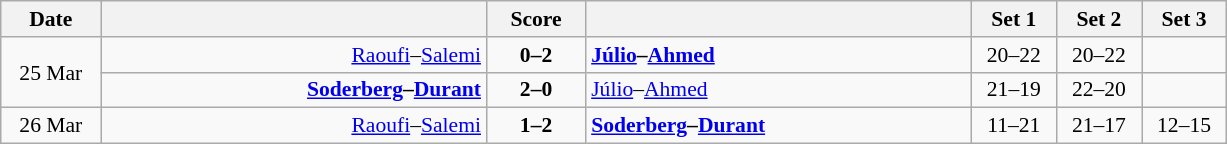<table class="wikitable" style="text-align: center; font-size:90% ">
<tr>
<th width="60">Date</th>
<th align="right" width="250"></th>
<th width="60">Score</th>
<th align="left" width="250"></th>
<th width="50">Set 1</th>
<th width="50">Set 2</th>
<th width="50">Set 3</th>
</tr>
<tr>
<td rowspan=2>25 Mar</td>
<td align=right><a href='#'>Raoufi</a>–<a href='#'>Salemi</a> </td>
<td align=center><strong>0–2</strong></td>
<td align=left><strong> <a href='#'>Júlio</a>–<a href='#'>Ahmed</a></strong></td>
<td>20–22</td>
<td>20–22</td>
<td></td>
</tr>
<tr>
<td align=right><strong><a href='#'>Soderberg</a>–<a href='#'>Durant</a> </strong></td>
<td align=center><strong>2–0</strong></td>
<td align=left> <a href='#'>Júlio</a>–<a href='#'>Ahmed</a></td>
<td>21–19</td>
<td>22–20</td>
<td></td>
</tr>
<tr>
<td>26 Mar</td>
<td align=right><a href='#'>Raoufi</a>–<a href='#'>Salemi</a> </td>
<td align=center><strong>1–2</strong></td>
<td align=left><strong> <a href='#'>Soderberg</a>–<a href='#'>Durant</a></strong></td>
<td>11–21</td>
<td>21–17</td>
<td>12–15</td>
</tr>
</table>
